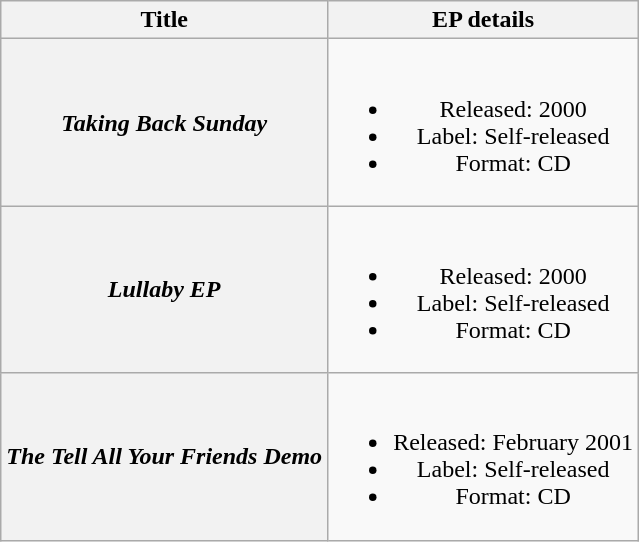<table class="wikitable plainrowheaders" style="text-align:center;">
<tr>
<th scope="col">Title</th>
<th scope="col">EP details</th>
</tr>
<tr>
<th scope="row"><em>Taking Back Sunday</em></th>
<td><br><ul><li>Released: 2000</li><li>Label: Self-released</li><li>Format: CD</li></ul></td>
</tr>
<tr>
<th scope="row"><em>Lullaby EP</em></th>
<td><br><ul><li>Released: 2000</li><li>Label: Self-released</li><li>Format: CD</li></ul></td>
</tr>
<tr>
<th scope="row"><em>The Tell All Your Friends Demo</em></th>
<td><br><ul><li>Released: February 2001</li><li>Label: Self-released</li><li>Format: CD</li></ul></td>
</tr>
</table>
